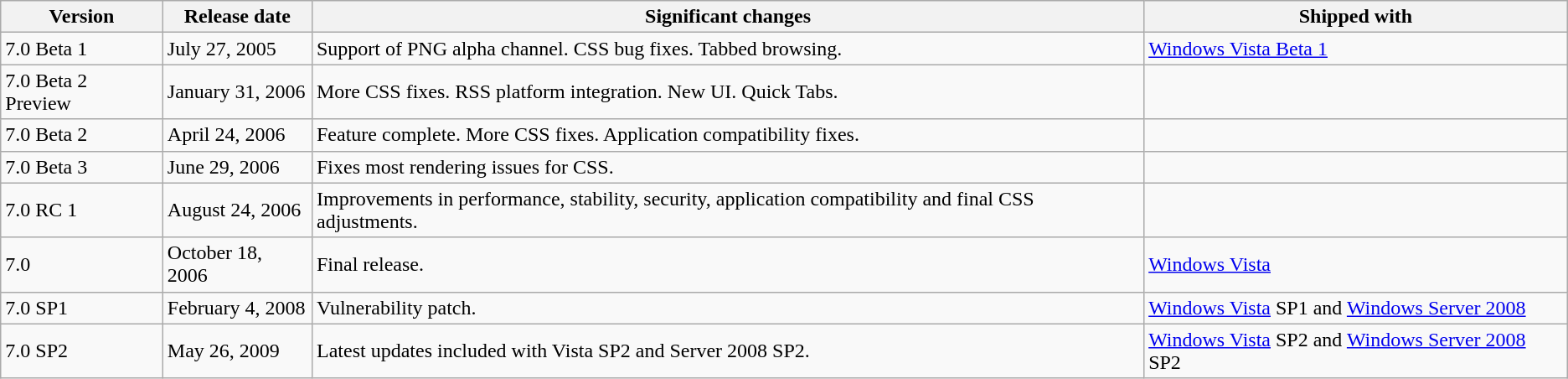<table class="wikitable" style="width: auto;">
<tr>
<th>Version</th>
<th>Release date</th>
<th>Significant changes</th>
<th>Shipped with</th>
</tr>
<tr>
<td>7.0 Beta 1</td>
<td>July 27, 2005</td>
<td>Support of PNG alpha channel. CSS bug fixes. Tabbed browsing.</td>
<td><a href='#'>Windows Vista Beta 1</a></td>
</tr>
<tr>
<td>7.0 Beta 2 Preview</td>
<td>January 31, 2006</td>
<td>More CSS fixes. RSS platform integration. New UI.  Quick Tabs.</td>
<td></td>
</tr>
<tr>
<td>7.0 Beta 2</td>
<td>April 24, 2006</td>
<td>Feature complete. More CSS fixes. Application compatibility fixes.</td>
<td></td>
</tr>
<tr>
<td>7.0 Beta 3</td>
<td>June 29, 2006</td>
<td>Fixes most rendering issues for CSS.</td>
<td></td>
</tr>
<tr>
<td>7.0 RC 1</td>
<td>August 24, 2006</td>
<td>Improvements in performance, stability, security, application compatibility and final CSS adjustments.</td>
<td></td>
</tr>
<tr>
<td>7.0</td>
<td>October 18, 2006</td>
<td>Final release.</td>
<td><a href='#'>Windows Vista</a></td>
</tr>
<tr>
<td>7.0 SP1</td>
<td>February 4, 2008</td>
<td>Vulnerability patch.</td>
<td><a href='#'>Windows Vista</a> SP1 and <a href='#'>Windows Server 2008</a></td>
</tr>
<tr>
<td>7.0 SP2</td>
<td>May 26, 2009</td>
<td>Latest updates included with Vista SP2 and Server 2008 SP2.</td>
<td><a href='#'>Windows Vista</a> SP2 and <a href='#'>Windows Server 2008</a> SP2</td>
</tr>
</table>
